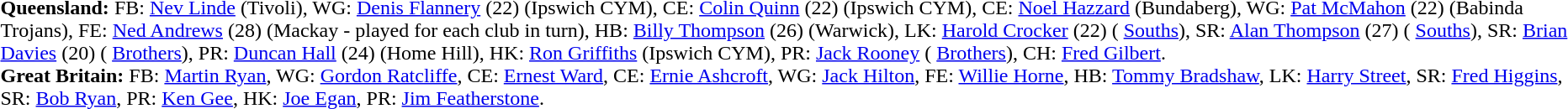<table width="100%" class="mw-collapsible mw-collapsed">
<tr>
<td valign="top" width="50%"><br><strong>Queensland:</strong> FB: <a href='#'>Nev Linde</a> (Tivoli), WG: <a href='#'>Denis Flannery</a> (22) (Ipswich CYM), CE: <a href='#'>Colin Quinn</a> (22) (Ipswich CYM), CE: <a href='#'>Noel Hazzard</a> (Bundaberg), WG: <a href='#'>Pat McMahon</a> (22) (Babinda Trojans), FE: <a href='#'>Ned Andrews</a> (28) (Mackay - played for each club in turn), HB: <a href='#'>Billy Thompson</a> (26) (Warwick), LK: <a href='#'>Harold Crocker</a> (22) ( <a href='#'>Souths</a>), SR: <a href='#'>Alan Thompson</a> (27) ( <a href='#'>Souths</a>), SR: <a href='#'>Brian Davies</a> (20) ( <a href='#'>Brothers</a>), PR: <a href='#'>Duncan Hall</a> (24) (Home Hill), HK: <a href='#'>Ron Griffiths</a> (Ipswich CYM), PR: <a href='#'>Jack Rooney</a> ( <a href='#'>Brothers</a>), CH: <a href='#'>Fred Gilbert</a>.<br><strong>Great Britain:</strong> FB: <a href='#'>Martin Ryan</a>, WG: <a href='#'>Gordon Ratcliffe</a>, CE: <a href='#'>Ernest Ward</a>, CE: <a href='#'>Ernie Ashcroft</a>, WG: <a href='#'>Jack Hilton</a>, FE: <a href='#'>Willie Horne</a>, HB: <a href='#'>Tommy Bradshaw</a>, LK: <a href='#'>Harry Street</a>, SR: <a href='#'>Fred Higgins</a>, SR: <a href='#'>Bob Ryan</a>, PR: <a href='#'>Ken Gee</a>, HK: <a href='#'>Joe Egan</a>, PR: <a href='#'>Jim Featherstone</a>.</td>
</tr>
</table>
